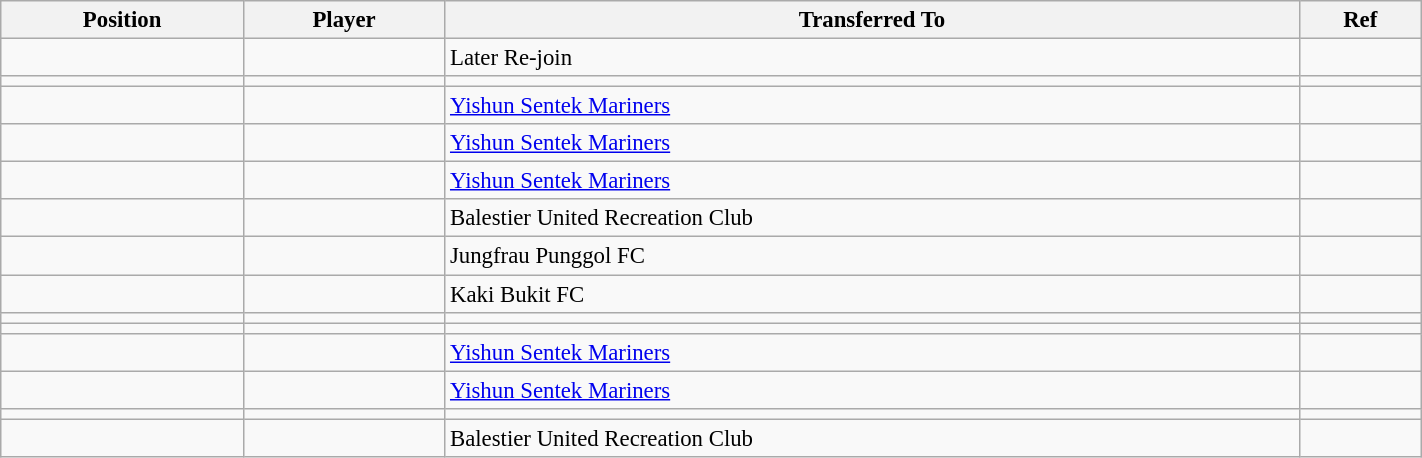<table class="wikitable sortable" style="width:75%; text-align:center; font-size:95%; text-align:left;">
<tr>
<th>Position</th>
<th>Player</th>
<th>Transferred To</th>
<th>Ref</th>
</tr>
<tr>
<td></td>
<td></td>
<td>Later Re-join</td>
<td></td>
</tr>
<tr>
<td></td>
<td></td>
<td></td>
<td></td>
</tr>
<tr>
<td></td>
<td></td>
<td><a href='#'>Yishun Sentek Mariners</a></td>
<td></td>
</tr>
<tr>
<td></td>
<td></td>
<td><a href='#'>Yishun Sentek Mariners</a></td>
<td></td>
</tr>
<tr>
<td></td>
<td></td>
<td><a href='#'>Yishun Sentek Mariners</a></td>
<td></td>
</tr>
<tr>
<td></td>
<td></td>
<td>Balestier United Recreation Club</td>
<td></td>
</tr>
<tr>
<td></td>
<td></td>
<td>Jungfrau Punggol FC</td>
<td></td>
</tr>
<tr>
<td></td>
<td></td>
<td>Kaki Bukit FC</td>
<td></td>
</tr>
<tr>
<td></td>
<td></td>
<td></td>
<td></td>
</tr>
<tr>
<td></td>
<td></td>
<td></td>
<td></td>
</tr>
<tr>
<td></td>
<td></td>
<td><a href='#'>Yishun Sentek Mariners</a></td>
<td></td>
</tr>
<tr>
<td></td>
<td></td>
<td><a href='#'>Yishun Sentek Mariners</a></td>
<td></td>
</tr>
<tr>
<td></td>
<td></td>
<td></td>
<td></td>
</tr>
<tr>
<td></td>
<td></td>
<td>Balestier United Recreation Club</td>
<td></td>
</tr>
</table>
